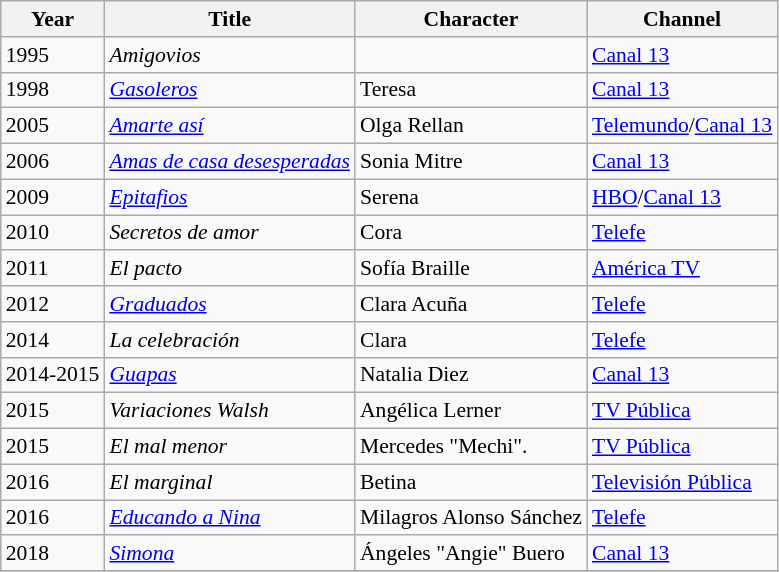<table class="wikitable" style="font-size: 90%;">
<tr>
<th>Year</th>
<th>Title</th>
<th>Character</th>
<th>Channel</th>
</tr>
<tr>
<td>1995</td>
<td><em>Amigovios</em></td>
<td></td>
<td><a href='#'>Canal 13</a></td>
</tr>
<tr>
<td>1998</td>
<td><em><a href='#'>Gasoleros</a></em></td>
<td>Teresa</td>
<td><a href='#'>Canal 13</a></td>
</tr>
<tr>
<td>2005</td>
<td><em><a href='#'>Amarte así</a></em></td>
<td>Olga Rellan</td>
<td><a href='#'>Telemundo</a>/<a href='#'>Canal 13</a></td>
</tr>
<tr>
<td>2006</td>
<td><em><a href='#'>Amas de casa desesperadas</a></em></td>
<td>Sonia Mitre</td>
<td><a href='#'>Canal 13</a></td>
</tr>
<tr>
<td>2009</td>
<td><em><a href='#'>Epitafios</a></em></td>
<td>Serena</td>
<td><a href='#'>HBO</a>/<a href='#'>Canal 13</a></td>
</tr>
<tr>
<td>2010</td>
<td><em>Secretos de amor</em></td>
<td>Cora</td>
<td><a href='#'>Telefe</a></td>
</tr>
<tr>
<td>2011</td>
<td><em>El pacto</em></td>
<td>Sofía Braille</td>
<td><a href='#'>América TV</a></td>
</tr>
<tr>
<td>2012</td>
<td><em><a href='#'>Graduados</a></em></td>
<td>Clara Acuña</td>
<td><a href='#'>Telefe</a></td>
</tr>
<tr>
<td>2014</td>
<td><em>La celebración</em></td>
<td>Clara</td>
<td><a href='#'>Telefe</a></td>
</tr>
<tr>
<td>2014-2015</td>
<td><em><a href='#'>Guapas</a></em></td>
<td>Natalia Diez</td>
<td><a href='#'>Canal 13</a></td>
</tr>
<tr>
<td>2015</td>
<td><em>Variaciones Walsh</em></td>
<td>Angélica Lerner</td>
<td><a href='#'>TV Pública</a></td>
</tr>
<tr>
<td>2015</td>
<td><em>El mal menor</em></td>
<td>Mercedes "Mechi".</td>
<td><a href='#'>TV Pública</a></td>
</tr>
<tr>
<td>2016</td>
<td><em>El marginal</em></td>
<td>Betina</td>
<td><a href='#'>Televisión Pública</a></td>
</tr>
<tr>
<td>2016</td>
<td><em><a href='#'>Educando a Nina</a></em></td>
<td>Milagros Alonso Sánchez</td>
<td><a href='#'>Telefe</a></td>
</tr>
<tr>
<td>2018</td>
<td><em><a href='#'>Simona</a></em></td>
<td>Ángeles "Angie" Buero</td>
<td><a href='#'>Canal 13</a></td>
</tr>
<tr>
</tr>
</table>
